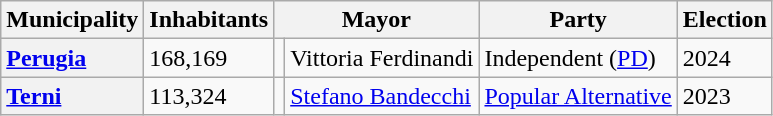<table class="wikitable" border="1">
<tr>
<th scope="col">Municipality</th>
<th colspan=1>Inhabitants</th>
<th colspan=2>Mayor</th>
<th colspan=1>Party</th>
<th colspan=1>Election</th>
</tr>
<tr>
<th scope="row" style="text-align: left;"><a href='#'>Perugia</a></th>
<td>168,169</td>
<td></td>
<td>Vittoria Ferdinandi</td>
<td>Independent (<a href='#'>PD</a>)</td>
<td>2024</td>
</tr>
<tr>
<th scope="row" style="text-align: left;"><a href='#'>Terni</a></th>
<td>113,324</td>
<td></td>
<td><a href='#'>Stefano Bandecchi</a></td>
<td><a href='#'>Popular Alternative</a></td>
<td>2023</td>
</tr>
</table>
